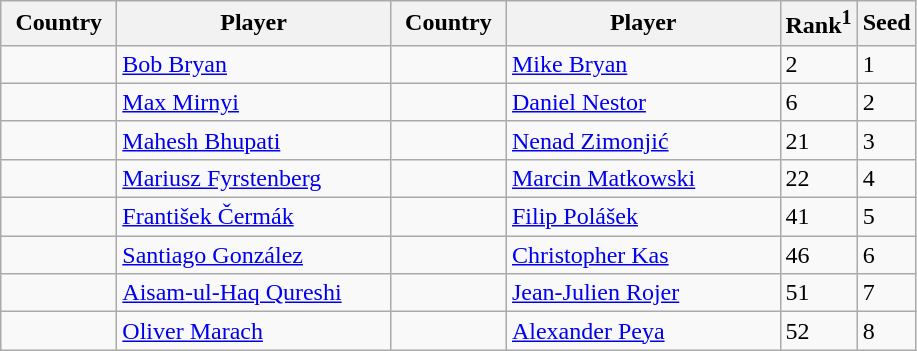<table class="sortable wikitable">
<tr>
<th width="70">Country</th>
<th width="175">Player</th>
<th width="70">Country</th>
<th width="175">Player</th>
<th>Rank<sup>1</sup></th>
<th>Seed</th>
</tr>
<tr>
<td></td>
<td><a href='#'>Bob Bryan</a></td>
<td></td>
<td><a href='#'>Mike Bryan</a></td>
<td>2</td>
<td>1</td>
</tr>
<tr>
<td></td>
<td><a href='#'>Max Mirnyi</a></td>
<td></td>
<td><a href='#'>Daniel Nestor</a></td>
<td>6</td>
<td>2</td>
</tr>
<tr>
<td></td>
<td><a href='#'>Mahesh Bhupati</a></td>
<td></td>
<td><a href='#'>Nenad Zimonjić</a></td>
<td>21</td>
<td>3</td>
</tr>
<tr>
<td></td>
<td><a href='#'>Mariusz Fyrstenberg</a></td>
<td></td>
<td><a href='#'>Marcin Matkowski</a></td>
<td>22</td>
<td>4</td>
</tr>
<tr>
<td></td>
<td><a href='#'>František Čermák</a></td>
<td></td>
<td><a href='#'>Filip Polášek</a></td>
<td>41</td>
<td>5</td>
</tr>
<tr>
<td></td>
<td><a href='#'>Santiago González</a></td>
<td></td>
<td><a href='#'>Christopher Kas</a></td>
<td>46</td>
<td>6</td>
</tr>
<tr>
<td></td>
<td><a href='#'>Aisam-ul-Haq Qureshi</a></td>
<td></td>
<td><a href='#'>Jean-Julien Rojer</a></td>
<td>51</td>
<td>7</td>
</tr>
<tr>
<td></td>
<td><a href='#'>Oliver Marach</a></td>
<td></td>
<td><a href='#'>Alexander Peya</a></td>
<td>52</td>
<td>8</td>
</tr>
</table>
